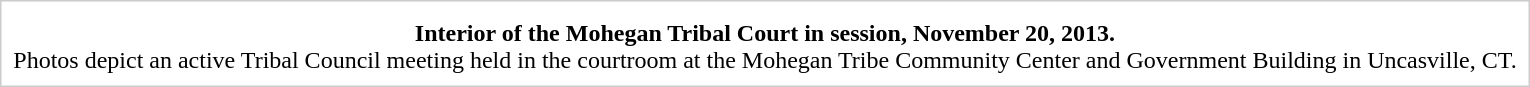<table style="margin:auto; text-align:center; border:1px solid #ccc; padding:2px">
<tr>
<td></td>
<td></td>
</tr>
<tr>
<td colspan="2" style="padding:4px"><strong>Interior of the Mohegan Tribal Court in session, November 20, 2013.</strong><br>Photos depict an active Tribal Council meeting held in the courtroom at the Mohegan Tribe Community Center and Government Building in Uncasville, CT.</td>
</tr>
</table>
